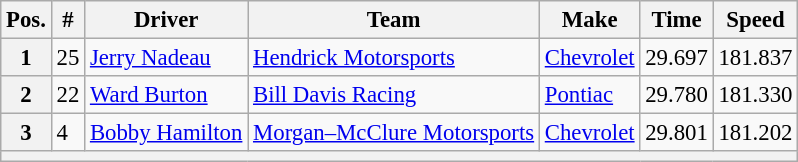<table class="wikitable" style="font-size:95%">
<tr>
<th>Pos.</th>
<th>#</th>
<th>Driver</th>
<th>Team</th>
<th>Make</th>
<th>Time</th>
<th>Speed</th>
</tr>
<tr>
<th>1</th>
<td>25</td>
<td><a href='#'>Jerry Nadeau</a></td>
<td><a href='#'>Hendrick Motorsports</a></td>
<td><a href='#'>Chevrolet</a></td>
<td>29.697</td>
<td>181.837</td>
</tr>
<tr>
<th>2</th>
<td>22</td>
<td><a href='#'>Ward Burton</a></td>
<td><a href='#'>Bill Davis Racing</a></td>
<td><a href='#'>Pontiac</a></td>
<td>29.780</td>
<td>181.330</td>
</tr>
<tr>
<th>3</th>
<td>4</td>
<td><a href='#'>Bobby Hamilton</a></td>
<td><a href='#'>Morgan–McClure Motorsports</a></td>
<td><a href='#'>Chevrolet</a></td>
<td>29.801</td>
<td>181.202</td>
</tr>
<tr>
<th colspan="7"></th>
</tr>
</table>
